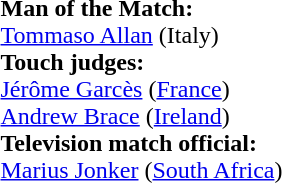<table style="width:100%">
<tr>
<td><br><strong>Man of the Match:</strong>
<br><a href='#'>Tommaso Allan</a> (Italy)<br><strong>Touch judges:</strong>
<br><a href='#'>Jérôme Garcès</a> (<a href='#'>France</a>)
<br><a href='#'>Andrew Brace</a> (<a href='#'>Ireland</a>)
<br><strong>Television match official:</strong>
<br><a href='#'>Marius Jonker</a> (<a href='#'>South Africa</a>)</td>
</tr>
</table>
